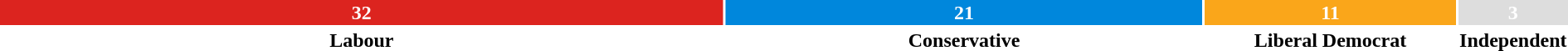<table style="width:100%; text-align:center;">
<tr style="color:white;">
<td style="background:#dc241f; width:47.76%;"><strong>32</strong></td>
<td style="background:#0087DC; width:31.34%;"><strong>21</strong></td>
<td style="background:#FAA61A; width:16.42%;"><strong>11</strong></td>
<td style="background:#DDDDDD; width:4.48%;"><strong>3</strong></td>
</tr>
<tr>
<td><span><strong>Labour</strong></span></td>
<td><span><strong>Conservative</strong></span></td>
<td><span><strong>Liberal Democrat</strong></span></td>
<td><span><strong>Independent</strong></span></td>
</tr>
</table>
